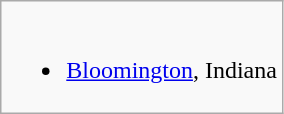<table class="wikitable">
<tr valign="top">
<td><br><ul><li> <a href='#'>Bloomington</a>, Indiana</li></ul></td>
</tr>
</table>
